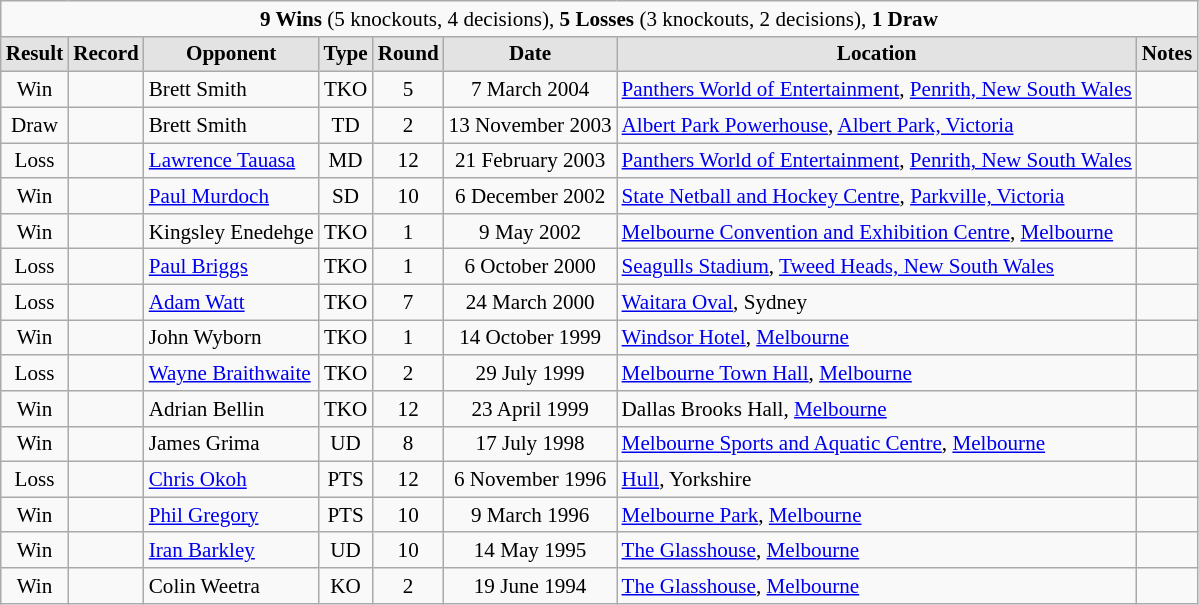<table class="wikitable" style="text-align:center; font-size:88%">
<tr>
<td colspan=8><strong>9 Wins</strong> (5 knockouts, 4 decisions), <strong>5 Losses</strong> (3 knockouts, 2 decisions), <strong>1 Draw</strong></td>
</tr>
<tr>
<td style="border-style: none none solid solid; background: #e3e3e3"><strong>Result</strong></td>
<td style="border-style: none none solid solid; background: #e3e3e3"><strong>Record</strong></td>
<td style="border-style: none none solid solid; background: #e3e3e3"><strong>Opponent</strong></td>
<td style="border-style: none none solid solid; background: #e3e3e3"><strong>Type</strong></td>
<td style="border-style: none none solid solid; background: #e3e3e3"><strong>Round</strong></td>
<td style="border-style: none none solid solid; background: #e3e3e3"><strong>Date</strong></td>
<td style="border-style: none none solid solid; background: #e3e3e3"><strong>Location</strong></td>
<td style="border-style: none none solid solid; background: #e3e3e3"><strong>Notes</strong></td>
</tr>
<tr>
<td>Win</td>
<td></td>
<td align=left>Brett Smith</td>
<td>TKO</td>
<td>5</td>
<td>7 March 2004</td>
<td align=left><a href='#'>Panthers World of Entertainment</a>, <a href='#'>Penrith, New South Wales</a></td>
<td align=left></td>
</tr>
<tr>
<td>Draw</td>
<td></td>
<td align=left>Brett Smith</td>
<td>TD</td>
<td>2</td>
<td>13 November 2003</td>
<td align=left><a href='#'>Albert Park Powerhouse</a>, <a href='#'>Albert Park, Victoria</a></td>
<td align=left></td>
</tr>
<tr>
<td>Loss</td>
<td></td>
<td align=left><a href='#'>Lawrence Tauasa</a></td>
<td>MD</td>
<td>12</td>
<td>21 February 2003</td>
<td align=left><a href='#'>Panthers World of Entertainment</a>, <a href='#'>Penrith, New South Wales</a></td>
<td align=left></td>
</tr>
<tr>
<td>Win</td>
<td></td>
<td align=left><a href='#'>Paul Murdoch</a></td>
<td>SD</td>
<td>10</td>
<td>6 December 2002</td>
<td align=left><a href='#'>State Netball and Hockey Centre</a>, <a href='#'>Parkville, Victoria</a></td>
<td align=left></td>
</tr>
<tr>
<td>Win</td>
<td></td>
<td align=left>Kingsley Enedehge</td>
<td>TKO</td>
<td>1</td>
<td>9 May 2002</td>
<td align=left><a href='#'>Melbourne Convention and Exhibition Centre</a>, <a href='#'>Melbourne</a></td>
<td align=left></td>
</tr>
<tr>
<td>Loss</td>
<td></td>
<td align=left><a href='#'>Paul Briggs</a></td>
<td>TKO</td>
<td>1</td>
<td>6 October 2000</td>
<td align=left><a href='#'>Seagulls Stadium</a>, <a href='#'>Tweed Heads, New South Wales</a></td>
<td align=left></td>
</tr>
<tr>
<td>Loss</td>
<td></td>
<td align=left><a href='#'>Adam Watt</a></td>
<td>TKO</td>
<td>7</td>
<td>24 March 2000</td>
<td align=left><a href='#'>Waitara Oval</a>, Sydney</td>
<td align=left></td>
</tr>
<tr>
<td>Win</td>
<td></td>
<td align=left>John Wyborn</td>
<td>TKO</td>
<td>1</td>
<td>14 October 1999</td>
<td align=left><a href='#'>Windsor Hotel</a>, <a href='#'>Melbourne</a></td>
<td align=left></td>
</tr>
<tr>
<td>Loss</td>
<td></td>
<td align=left><a href='#'>Wayne Braithwaite</a></td>
<td>TKO</td>
<td>2</td>
<td>29 July 1999</td>
<td align=left><a href='#'>Melbourne Town Hall</a>, <a href='#'>Melbourne</a></td>
<td align=left></td>
</tr>
<tr>
<td>Win</td>
<td></td>
<td align=left>Adrian Bellin</td>
<td>TKO</td>
<td>12</td>
<td>23 April 1999</td>
<td align=left>Dallas Brooks Hall, <a href='#'>Melbourne</a></td>
<td align=left></td>
</tr>
<tr>
<td>Win</td>
<td></td>
<td align=left>James Grima</td>
<td>UD</td>
<td>8</td>
<td>17 July 1998</td>
<td align=left><a href='#'>Melbourne Sports and Aquatic Centre</a>, <a href='#'>Melbourne</a></td>
<td align=left></td>
</tr>
<tr>
<td>Loss</td>
<td></td>
<td align=left><a href='#'>Chris Okoh</a></td>
<td>PTS</td>
<td>12</td>
<td>6 November 1996</td>
<td align=left><a href='#'>Hull</a>, Yorkshire</td>
<td align=left></td>
</tr>
<tr>
<td>Win</td>
<td></td>
<td align=left><a href='#'>Phil Gregory</a></td>
<td>PTS</td>
<td>10</td>
<td>9 March 1996</td>
<td align=left><a href='#'>Melbourne Park</a>, <a href='#'>Melbourne</a></td>
<td align=left></td>
</tr>
<tr>
<td>Win</td>
<td></td>
<td align=left><a href='#'>Iran Barkley</a></td>
<td>UD</td>
<td>10</td>
<td>14 May 1995</td>
<td align=left><a href='#'>The Glasshouse</a>, <a href='#'>Melbourne</a></td>
<td align=left></td>
</tr>
<tr>
<td>Win</td>
<td></td>
<td align=left>Colin Weetra</td>
<td>KO</td>
<td>2</td>
<td>19 June 1994</td>
<td align=left><a href='#'>The Glasshouse</a>, <a href='#'>Melbourne</a></td>
<td align=left></td>
</tr>
</table>
